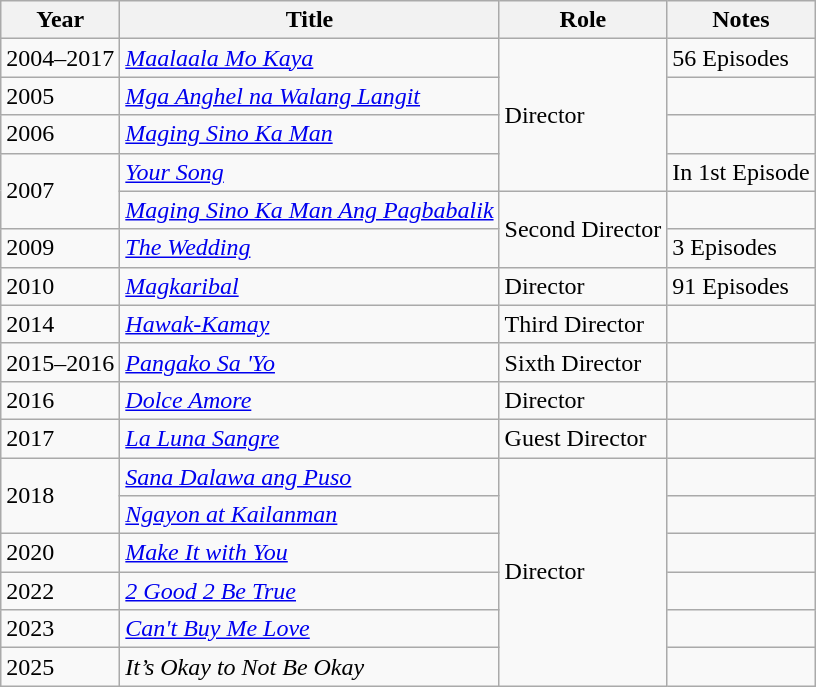<table class="wikitable sortable">
<tr>
<th>Year</th>
<th>Title</th>
<th>Role</th>
<th>Notes</th>
</tr>
<tr>
<td>2004–2017</td>
<td><em><a href='#'>Maalaala Mo Kaya</a></em></td>
<td rowspan=4>Director</td>
<td>56 Episodes</td>
</tr>
<tr>
<td>2005</td>
<td><em><a href='#'>Mga Anghel na Walang Langit</a></em></td>
<td></td>
</tr>
<tr>
<td>2006</td>
<td><em><a href='#'>Maging Sino Ka Man</a></em></td>
<td></td>
</tr>
<tr>
<td rowspan=2>2007</td>
<td><em><a href='#'>Your Song</a></em></td>
<td>In 1st Episode</td>
</tr>
<tr>
<td><em><a href='#'>Maging Sino Ka Man Ang Pagbabalik</a></em></td>
<td rowspan=2>Second Director</td>
<td></td>
</tr>
<tr>
<td>2009</td>
<td><em><a href='#'>The Wedding</a></em></td>
<td>3 Episodes</td>
</tr>
<tr>
<td>2010</td>
<td><em><a href='#'>Magkaribal</a></em></td>
<td>Director</td>
<td>91 Episodes</td>
</tr>
<tr>
<td>2014</td>
<td><em><a href='#'>Hawak-Kamay</a></em></td>
<td>Third Director</td>
<td></td>
</tr>
<tr>
<td>2015–2016</td>
<td><em><a href='#'>Pangako Sa 'Yo</a></em></td>
<td>Sixth Director</td>
<td></td>
</tr>
<tr>
<td>2016</td>
<td><em><a href='#'>Dolce Amore</a></em></td>
<td>Director</td>
<td></td>
</tr>
<tr>
<td>2017</td>
<td><em><a href='#'>La Luna Sangre</a></em></td>
<td>Guest Director</td>
<td></td>
</tr>
<tr>
<td rowspan="2">2018</td>
<td><em><a href='#'>Sana Dalawa ang Puso</a></em></td>
<td rowspan="6">Director</td>
<td></td>
</tr>
<tr>
<td><em><a href='#'>Ngayon at Kailanman</a></em></td>
<td></td>
</tr>
<tr>
<td>2020</td>
<td><em><a href='#'>Make It with You</a></em></td>
<td></td>
</tr>
<tr>
<td>2022</td>
<td><em><a href='#'>2 Good 2 Be True</a></em></td>
<td></td>
</tr>
<tr>
<td>2023</td>
<td><em><a href='#'>Can't Buy Me Love</a></em></td>
<td></td>
</tr>
<tr>
<td>2025</td>
<td><em>It’s Okay to Not Be Okay</em></td>
<td></td>
</tr>
</table>
